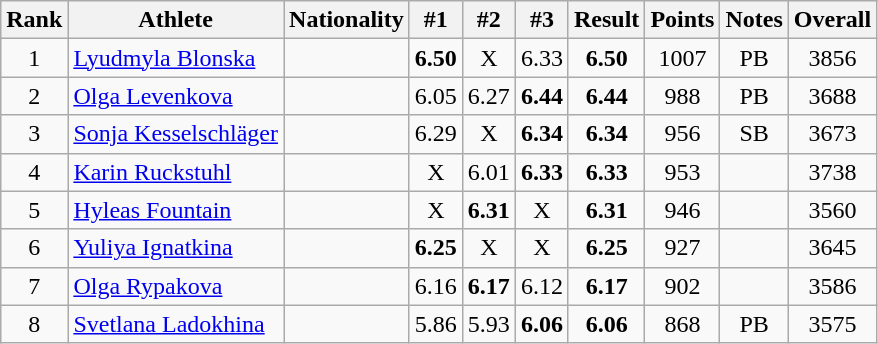<table class="wikitable sortable" style="text-align:center">
<tr>
<th>Rank</th>
<th>Athlete</th>
<th>Nationality</th>
<th>#1</th>
<th>#2</th>
<th>#3</th>
<th>Result</th>
<th>Points</th>
<th>Notes</th>
<th>Overall</th>
</tr>
<tr>
<td>1</td>
<td align=left><a href='#'>Lyudmyla Blonska</a></td>
<td align=left></td>
<td><strong>6.50</strong></td>
<td>X</td>
<td>6.33</td>
<td><strong>6.50</strong></td>
<td>1007</td>
<td>PB</td>
<td>3856</td>
</tr>
<tr>
<td>2</td>
<td align=left><a href='#'>Olga Levenkova</a></td>
<td align=left></td>
<td>6.05</td>
<td>6.27</td>
<td><strong>6.44</strong></td>
<td><strong>6.44</strong></td>
<td>988</td>
<td>PB</td>
<td>3688</td>
</tr>
<tr>
<td>3</td>
<td align=left><a href='#'>Sonja Kesselschläger</a></td>
<td align=left></td>
<td>6.29</td>
<td>X</td>
<td><strong>6.34</strong></td>
<td><strong>6.34</strong></td>
<td>956</td>
<td>SB</td>
<td>3673</td>
</tr>
<tr>
<td>4</td>
<td align=left><a href='#'>Karin Ruckstuhl</a></td>
<td align=left></td>
<td>X</td>
<td>6.01</td>
<td><strong>6.33</strong></td>
<td><strong>6.33</strong></td>
<td>953</td>
<td></td>
<td>3738</td>
</tr>
<tr>
<td>5</td>
<td align=left><a href='#'>Hyleas Fountain</a></td>
<td align=left></td>
<td>X</td>
<td><strong>6.31</strong></td>
<td>X</td>
<td><strong>6.31</strong></td>
<td>946</td>
<td></td>
<td>3560</td>
</tr>
<tr>
<td>6</td>
<td align=left><a href='#'>Yuliya Ignatkina</a></td>
<td align=left></td>
<td><strong>6.25</strong></td>
<td>X</td>
<td>X</td>
<td><strong>6.25</strong></td>
<td>927</td>
<td></td>
<td>3645</td>
</tr>
<tr>
<td>7</td>
<td align=left><a href='#'>Olga Rypakova</a></td>
<td align=left></td>
<td>6.16</td>
<td><strong>6.17</strong></td>
<td>6.12</td>
<td><strong>6.17</strong></td>
<td>902</td>
<td></td>
<td>3586</td>
</tr>
<tr>
<td>8</td>
<td align=left><a href='#'>Svetlana Ladokhina</a></td>
<td align=left></td>
<td>5.86</td>
<td>5.93</td>
<td><strong>6.06</strong></td>
<td><strong>6.06</strong></td>
<td>868</td>
<td>PB</td>
<td>3575</td>
</tr>
</table>
